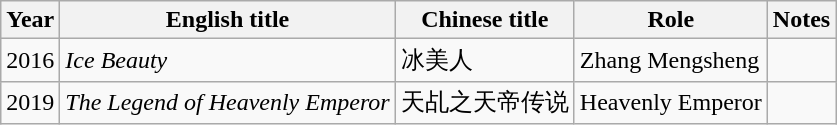<table class="wikitable">
<tr>
<th>Year</th>
<th>English title</th>
<th>Chinese title</th>
<th>Role</th>
<th>Notes</th>
</tr>
<tr>
<td>2016</td>
<td><em>Ice Beauty</em></td>
<td>冰美人</td>
<td>Zhang Mengsheng</td>
<td></td>
</tr>
<tr>
<td>2019</td>
<td><em>The Legend of Heavenly Emperor</em></td>
<td>天乩之天帝传说</td>
<td>Heavenly Emperor</td>
<td></td>
</tr>
</table>
